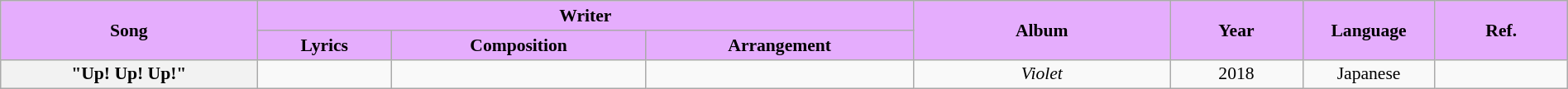<table class="wikitable" style="margin:0.5em auto; clear:both; font-size:.9em; text-align:center; width:100%">
<tr>
<th rowspan="2" style="width:200px; background:#E5ADFD;">Song</th>
<th colspan="3" style="width:700px; background:#E5ADFD;">Writer</th>
<th rowspan="2" style="width:200px; background:#E5ADFD;">Album</th>
<th rowspan="2" style="width:100px; background:#E5ADFD;">Year</th>
<th rowspan="2" style="width:100px; background:#E5ADFD;">Language</th>
<th rowspan="2" style="width:100px; background:#E5ADFD;">Ref.</th>
</tr>
<tr>
<th style=background:#E5ADFD;">Lyrics</th>
<th style=background:#E5ADFD;">Composition</th>
<th style=background:#E5ADFD;">Arrangement</th>
</tr>
<tr>
<th>"Up! Up! Up!"</th>
<td></td>
<td></td>
<td></td>
<td><em>Violet</em></td>
<td>2018</td>
<td>Japanese</td>
<td></td>
</tr>
</table>
